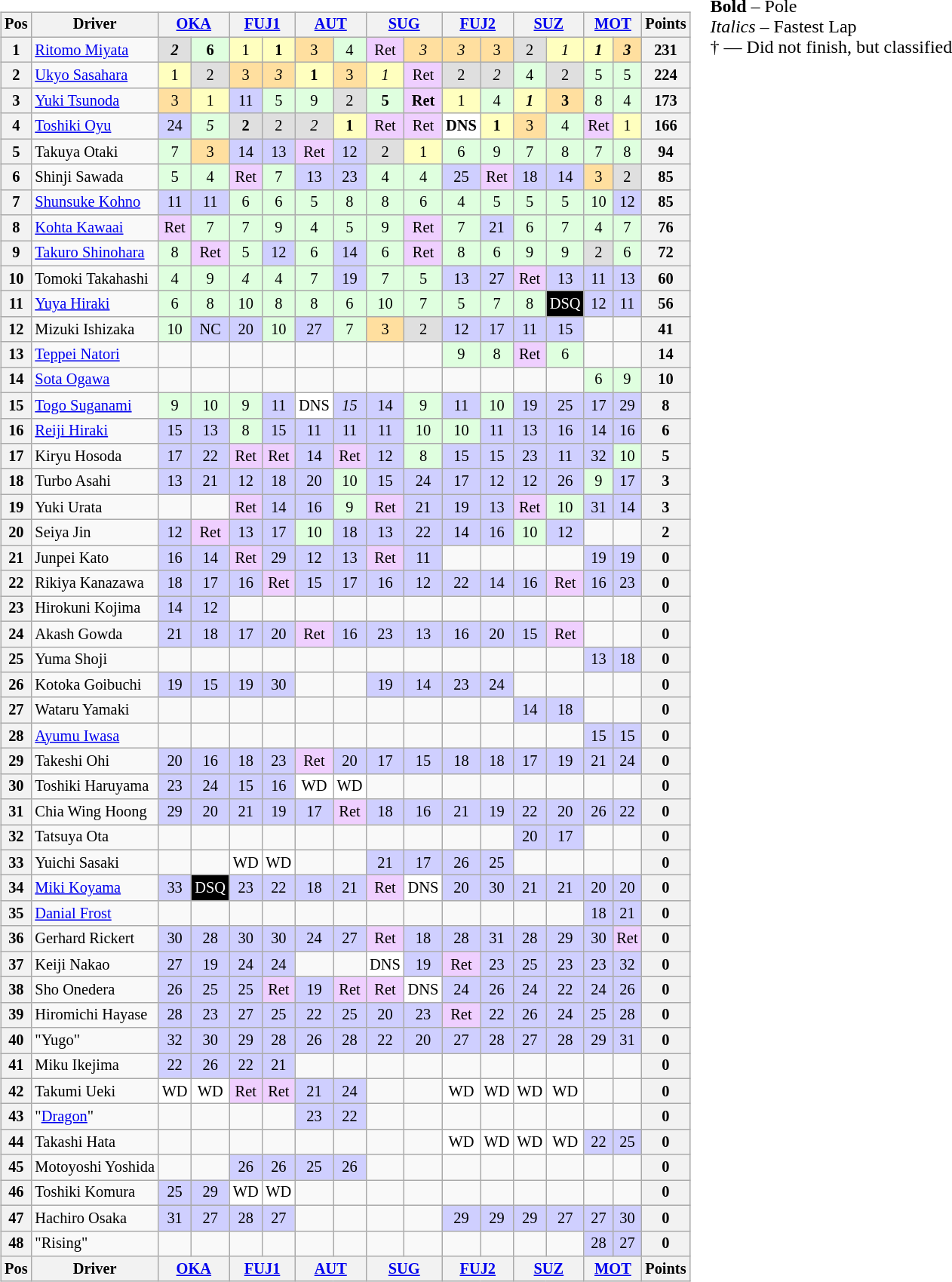<table>
<tr>
<td><br><table class="wikitable" style="font-size:85%; text-align:center">
<tr style="background:#f9f9f9">
<th>Pos</th>
<th>Driver</th>
<th colspan=2><a href='#'>OKA</a></th>
<th colspan=2><a href='#'>FUJ1</a></th>
<th colspan=2><a href='#'>AUT</a></th>
<th colspan=2><a href='#'>SUG</a></th>
<th colspan=2><a href='#'>FUJ2</a></th>
<th colspan=2><a href='#'>SUZ</a></th>
<th colspan=2><a href='#'>MOT</a></th>
<th>Points</th>
</tr>
<tr>
<th>1</th>
<td style="text-align:left"> <a href='#'>Ritomo Miyata</a></td>
<td style="background:#DFDFDF"><strong><em>2</em></strong></td>
<td style="background:#DFFFDF"><strong>6</strong></td>
<td style="background:#FFFFBF">1</td>
<td style="background:#FFFFBF"><strong>1</strong></td>
<td style="background:#FFDF9F">3</td>
<td style="background:#DFFFDF">4</td>
<td style="background:#EFCFFF">Ret</td>
<td style="background:#FFDF9F"><em>3</em></td>
<td style="background:#FFDF9F"><em>3</em></td>
<td style="background:#FFDF9F">3</td>
<td style="background:#DFDFDF">2</td>
<td style="background:#FFFFBF"><em>1</em></td>
<td style="background:#FFFFBF"><strong><em>1</em></strong></td>
<td style="background:#FFDF9F"><strong><em>3</em></strong></td>
<th>231</th>
</tr>
<tr>
<th>2</th>
<td style="text-align:left"> <a href='#'>Ukyo Sasahara</a></td>
<td style="background:#FFFFBF">1</td>
<td style="background:#DFDFDF">2</td>
<td style="background:#FFDF9F">3</td>
<td style="background:#FFDF9F"><em>3</em></td>
<td style="background:#FFFFBF"><strong>1</strong></td>
<td style="background:#FFDF9F">3</td>
<td style="background:#FFFFBF"><em>1</em></td>
<td style="background:#EFCFFF">Ret</td>
<td style="background:#DFDFDF">2</td>
<td style="background:#DFDFDF"><em>2</em></td>
<td style="background:#DFFFDF">4</td>
<td style="background:#DFDFDF">2</td>
<td style="background:#DFFFDF">5</td>
<td style="background:#DFFFDF">5</td>
<th>224</th>
</tr>
<tr>
<th>3</th>
<td style="text-align:left"> <a href='#'>Yuki Tsunoda</a></td>
<td style="background:#FFDF9F">3</td>
<td style="background:#FFFFBF">1</td>
<td style="background:#CFCFFF">11</td>
<td style="background:#DFFFDF">5</td>
<td style="background:#DFFFDF">9</td>
<td style="background:#DFDFDF">2</td>
<td style="background:#DFFFDF"><strong>5</strong></td>
<td style="background:#EFCFFF"><strong>Ret</strong></td>
<td style="background:#FFFFBF">1</td>
<td style="background:#DFFFDF">4</td>
<td style="background:#FFFFBF"><strong><em>1</em></strong></td>
<td style="background:#FFDF9F"><strong>3</strong></td>
<td style="background:#DFFFDF">8</td>
<td style="background:#DFFFDF">4</td>
<th>173</th>
</tr>
<tr>
<th>4</th>
<td style="text-align:left"> <a href='#'>Toshiki Oyu</a></td>
<td style="background:#CFCFFF">24</td>
<td style="background:#DFFFDF"><em>5</em></td>
<td style="background:#DFDFDF"><strong>2</strong></td>
<td style="background:#DFDFDF">2</td>
<td style="background:#DFDFDF"><em>2</em></td>
<td style="background:#FFFFBF"><strong>1</strong></td>
<td style="background:#EFCFFF">Ret</td>
<td style="background:#EFCFFF">Ret</td>
<td style="background:white;"><strong>DNS</strong></td>
<td style="background:#FFFFBF"><strong>1</strong></td>
<td style="background:#FFDF9F">3</td>
<td style="background:#DFFFDF">4</td>
<td style="background:#EFCFFF">Ret</td>
<td style="background:#FFFFBF">1</td>
<th>166</th>
</tr>
<tr>
<th>5</th>
<td style="text-align:left"> Takuya Otaki</td>
<td style="background:#DFFFDF">7</td>
<td style="background:#FFDF9F">3</td>
<td style="background:#CFCFFF">14</td>
<td style="background:#CFCFFF">13</td>
<td style="background:#EFCFFF">Ret</td>
<td style="background:#CFCFFF">12</td>
<td style="background:#DFDFDF">2</td>
<td style="background:#FFFFBF">1</td>
<td style="background:#DFFFDF">6</td>
<td style="background:#DFFFDF">9</td>
<td style="background:#DFFFDF">7</td>
<td style="background:#DFFFDF">8</td>
<td style="background:#DFFFDF">7</td>
<td style="background:#DFFFDF">8</td>
<th>94</th>
</tr>
<tr>
<th>6</th>
<td style="text-align:left"> Shinji Sawada</td>
<td style="background:#DFFFDF">5</td>
<td style="background:#DFFFDF">4</td>
<td style="background:#EFCFFF">Ret</td>
<td style="background:#DFFFDF">7</td>
<td style="background:#CFCFFF">13</td>
<td style="background:#CFCFFF">23</td>
<td style="background:#DFFFDF">4</td>
<td style="background:#DFFFDF">4</td>
<td style="background:#CFCFFF">25</td>
<td style="background:#EFCFFF">Ret</td>
<td style="background:#CFCFFF">18</td>
<td style="background:#CFCFFF">14</td>
<td style="background:#FFDF9F">3</td>
<td style="background:#DFDFDF">2</td>
<th>85</th>
</tr>
<tr>
<th>7</th>
<td style="text-align:left"> <a href='#'>Shunsuke Kohno</a></td>
<td style="background:#CFCFFF">11</td>
<td style="background:#CFCFFF">11</td>
<td style="background:#DFFFDF">6</td>
<td style="background:#DFFFDF">6</td>
<td style="background:#DFFFDF">5</td>
<td style="background:#DFFFDF">8</td>
<td style="background:#DFFFDF">8</td>
<td style="background:#DFFFDF">6</td>
<td style="background:#DFFFDF">4</td>
<td style="background:#DFFFDF">5</td>
<td style="background:#DFFFDF">5</td>
<td style="background:#DFFFDF">5</td>
<td style="background:#DFFFDF">10</td>
<td style="background:#CFCFFF">12</td>
<th>85</th>
</tr>
<tr>
<th>8</th>
<td style="text-align:left"> <a href='#'>Kohta Kawaai</a></td>
<td style="background:#EFCFFF">Ret</td>
<td style="background:#DFFFDF">7</td>
<td style="background:#DFFFDF">7</td>
<td style="background:#DFFFDF">9</td>
<td style="background:#DFFFDF">4</td>
<td style="background:#DFFFDF">5</td>
<td style="background:#DFFFDF">9</td>
<td style="background:#EFCFFF">Ret</td>
<td style="background:#DFFFDF">7</td>
<td style="background:#CFCFFF">21</td>
<td style="background:#DFFFDF">6</td>
<td style="background:#DFFFDF">7</td>
<td style="background:#DFFFDF">4</td>
<td style="background:#DFFFDF">7</td>
<th>76</th>
</tr>
<tr>
<th>9</th>
<td style="text-align:left"> <a href='#'>Takuro Shinohara</a></td>
<td style="background:#DFFFDF">8</td>
<td style="background:#EFCFFF">Ret</td>
<td style="background:#DFFFDF">5</td>
<td style="background:#CFCFFF">12</td>
<td style="background:#DFFFDF">6</td>
<td style="background:#CFCFFF">14</td>
<td style="background:#DFFFDF">6</td>
<td style="background:#EFCFFF">Ret</td>
<td style="background:#DFFFDF">8</td>
<td style="background:#DFFFDF">6</td>
<td style="background:#DFFFDF">9</td>
<td style="background:#DFFFDF">9</td>
<td style="background:#DFDFDF">2</td>
<td style="background:#DFFFDF">6</td>
<th>72</th>
</tr>
<tr>
<th>10</th>
<td style="text-align:left"> Tomoki Takahashi</td>
<td style="background:#DFFFDF">4</td>
<td style="background:#DFFFDF">9</td>
<td style="background:#DFFFDF"><em>4</em></td>
<td style="background:#DFFFDF">4</td>
<td style="background:#DFFFDF">7</td>
<td style="background:#CFCFFF">19</td>
<td style="background:#DFFFDF">7</td>
<td style="background:#DFFFDF">5</td>
<td style="background:#CFCFFF">13</td>
<td style="background:#CFCFFF">27</td>
<td style="background:#EFCFFF">Ret</td>
<td style="background:#CFCFFF">13</td>
<td style="background:#CFCFFF">11</td>
<td style="background:#CFCFFF">13</td>
<th>60</th>
</tr>
<tr>
<th>11</th>
<td style="text-align:left"> <a href='#'>Yuya Hiraki</a></td>
<td style="background:#DFFFDF">6</td>
<td style="background:#DFFFDF">8</td>
<td style="background:#DFFFDF">10</td>
<td style="background:#DFFFDF">8</td>
<td style="background:#DFFFDF">8</td>
<td style="background:#DFFFDF">6</td>
<td style="background:#DFFFDF">10</td>
<td style="background:#DFFFDF">7</td>
<td style="background:#DFFFDF">5</td>
<td style="background:#DFFFDF">7</td>
<td style="background:#DFFFDF">8</td>
<td style="background-color:#000000;color:white">DSQ</td>
<td style="background:#CFCFFF">12</td>
<td style="background:#CFCFFF">11</td>
<th>56</th>
</tr>
<tr>
<th>12</th>
<td style="text-align:left"> Mizuki Ishizaka</td>
<td style="background:#DFFFDF">10</td>
<td style="background:#CFCFFF">NC</td>
<td style="background:#CFCFFF">20</td>
<td style="background:#DFFFDF">10</td>
<td style="background:#CFCFFF">27</td>
<td style="background:#DFFFDF">7</td>
<td style="background:#FFDF9F">3</td>
<td style="background:#DFDFDF">2</td>
<td style="background:#CFCFFF">12</td>
<td style="background:#CFCFFF">17</td>
<td style="background:#CFCFFF">11</td>
<td style="background:#CFCFFF">15</td>
<td></td>
<td></td>
<th>41</th>
</tr>
<tr>
<th>13</th>
<td style="text-align:left"> <a href='#'>Teppei Natori</a></td>
<td></td>
<td></td>
<td></td>
<td></td>
<td></td>
<td></td>
<td></td>
<td></td>
<td style="background:#DFFFDF">9</td>
<td style="background:#DFFFDF">8</td>
<td style="background:#EFCFFF">Ret</td>
<td style="background:#DFFFDF">6</td>
<td></td>
<td></td>
<th>14</th>
</tr>
<tr>
<th>14</th>
<td style="text-align:left"> <a href='#'>Sota Ogawa</a></td>
<td></td>
<td></td>
<td></td>
<td></td>
<td></td>
<td></td>
<td></td>
<td></td>
<td></td>
<td></td>
<td></td>
<td></td>
<td style="background:#DFFFDF">6</td>
<td style="background:#DFFFDF">9</td>
<th>10</th>
</tr>
<tr>
<th>15</th>
<td style="text-align:left"> <a href='#'>Togo Suganami</a></td>
<td style="background:#DFFFDF">9</td>
<td style="background:#DFFFDF">10</td>
<td style="background:#DFFFDF">9</td>
<td style="background:#CFCFFF">11</td>
<td style="background:white;">DNS</td>
<td style="background:#CFCFFF"><em>15</em></td>
<td style="background:#CFCFFF">14</td>
<td style="background:#DFFFDF">9</td>
<td style="background:#CFCFFF">11</td>
<td style="background:#DFFFDF">10</td>
<td style="background:#CFCFFF">19</td>
<td style="background:#CFCFFF">25</td>
<td style="background:#CFCFFF">17</td>
<td style="background:#CFCFFF">29</td>
<th>8</th>
</tr>
<tr>
<th>16</th>
<td style="text-align:left"> <a href='#'>Reiji Hiraki</a></td>
<td style="background:#CFCFFF">15</td>
<td style="background:#CFCFFF">13</td>
<td style="background:#DFFFDF">8</td>
<td style="background:#CFCFFF">15</td>
<td style="background:#CFCFFF">11</td>
<td style="background:#CFCFFF">11</td>
<td style="background:#CFCFFF">11</td>
<td style="background:#DFFFDF">10</td>
<td style="background:#DFFFDF">10</td>
<td style="background:#CFCFFF">11</td>
<td style="background:#CFCFFF">13</td>
<td style="background:#CFCFFF">16</td>
<td style="background:#CFCFFF">14</td>
<td style="background:#CFCFFF">16</td>
<th>6</th>
</tr>
<tr>
<th>17</th>
<td style="text-align:left"> Kiryu Hosoda</td>
<td style="background:#CFCFFF">17</td>
<td style="background:#CFCFFF">22</td>
<td style="background:#EFCFFF">Ret</td>
<td style="background:#EFCFFF">Ret</td>
<td style="background:#CFCFFF">14</td>
<td style="background:#EFCFFF">Ret</td>
<td style="background:#CFCFFF">12</td>
<td style="background:#DFFFDF">8</td>
<td style="background:#CFCFFF">15</td>
<td style="background:#CFCFFF">15</td>
<td style="background:#CFCFFF">23</td>
<td style="background:#CFCFFF">11</td>
<td style="background:#CFCFFF">32</td>
<td style="background:#DFFFDF">10</td>
<th>5</th>
</tr>
<tr>
<th>18</th>
<td style="text-align:left"> Turbo Asahi</td>
<td style="background:#CFCFFF">13</td>
<td style="background:#CFCFFF">21</td>
<td style="background:#CFCFFF">12</td>
<td style="background:#CFCFFF">18</td>
<td style="background:#CFCFFF">20</td>
<td style="background:#DFFFDF">10</td>
<td style="background:#CFCFFF">15</td>
<td style="background:#CFCFFF">24</td>
<td style="background:#CFCFFF">17</td>
<td style="background:#CFCFFF">12</td>
<td style="background:#CFCFFF">12</td>
<td style="background:#CFCFFF">26</td>
<td style="background:#DFFFDF">9</td>
<td style="background:#CFCFFF">17</td>
<th>3</th>
</tr>
<tr>
<th>19</th>
<td style="text-align:left"> Yuki Urata</td>
<td></td>
<td></td>
<td style="background:#EFCFFF">Ret</td>
<td style="background:#CFCFFF">14</td>
<td style="background:#CFCFFF">16</td>
<td style="background:#DFFFDF">9</td>
<td style="background:#EFCFFF">Ret</td>
<td style="background:#CFCFFF">21</td>
<td style="background:#CFCFFF">19</td>
<td style="background:#CFCFFF">13</td>
<td style="background:#EFCFFF">Ret</td>
<td style="background:#DFFFDF">10</td>
<td style="background:#CFCFFF">31</td>
<td style="background:#CFCFFF">14</td>
<th>3</th>
</tr>
<tr>
<th>20</th>
<td style="text-align:left"> Seiya Jin</td>
<td style="background:#CFCFFF">12</td>
<td style="background:#EFCFFF">Ret</td>
<td style="background:#CFCFFF">13</td>
<td style="background:#CFCFFF">17</td>
<td style="background:#DFFFDF">10</td>
<td style="background:#CFCFFF">18</td>
<td style="background:#CFCFFF">13</td>
<td style="background:#CFCFFF">22</td>
<td style="background:#CFCFFF">14</td>
<td style="background:#CFCFFF">16</td>
<td style="background:#DFFFDF">10</td>
<td style="background:#CFCFFF">12</td>
<td></td>
<td></td>
<th>2</th>
</tr>
<tr>
<th>21</th>
<td style="text-align:left"> Junpei Kato</td>
<td style="background:#CFCFFF">16</td>
<td style="background:#CFCFFF">14</td>
<td style="background:#EFCFFF">Ret</td>
<td style="background:#CFCFFF">29</td>
<td style="background:#CFCFFF">12</td>
<td style="background:#CFCFFF">13</td>
<td style="background:#EFCFFF">Ret</td>
<td style="background:#CFCFFF">11</td>
<td></td>
<td></td>
<td></td>
<td></td>
<td style="background:#CFCFFF">19</td>
<td style="background:#CFCFFF">19</td>
<th>0</th>
</tr>
<tr>
<th>22</th>
<td style="text-align:left"> Rikiya Kanazawa</td>
<td style="background:#CFCFFF">18</td>
<td style="background:#CFCFFF">17</td>
<td style="background:#CFCFFF">16</td>
<td style="background:#EFCFFF">Ret</td>
<td style="background:#CFCFFF">15</td>
<td style="background:#CFCFFF">17</td>
<td style="background:#CFCFFF">16</td>
<td style="background:#CFCFFF">12</td>
<td style="background:#CFCFFF">22</td>
<td style="background:#CFCFFF">14</td>
<td style="background:#CFCFFF">16</td>
<td style="background:#EFCFFF">Ret</td>
<td style="background:#CFCFFF">16</td>
<td style="background:#CFCFFF">23</td>
<th>0</th>
</tr>
<tr>
<th>23</th>
<td style="text-align:left"> Hirokuni Kojima</td>
<td style="background:#CFCFFF">14</td>
<td style="background:#CFCFFF">12</td>
<td></td>
<td></td>
<td></td>
<td></td>
<td></td>
<td></td>
<td></td>
<td></td>
<td></td>
<td></td>
<td></td>
<td></td>
<th>0</th>
</tr>
<tr>
<th>24</th>
<td style="text-align:left"> Akash Gowda</td>
<td style="background:#CFCFFF">21</td>
<td style="background:#CFCFFF">18</td>
<td style="background:#CFCFFF">17</td>
<td style="background:#CFCFFF">20</td>
<td style="background:#EFCFFF">Ret</td>
<td style="background:#CFCFFF">16</td>
<td style="background:#CFCFFF">23</td>
<td style="background:#CFCFFF">13</td>
<td style="background:#CFCFFF">16</td>
<td style="background:#CFCFFF">20</td>
<td style="background:#CFCFFF">15</td>
<td style="background:#EFCFFF">Ret</td>
<td></td>
<td></td>
<th>0</th>
</tr>
<tr>
<th>25</th>
<td style="text-align:left"> Yuma Shoji</td>
<td></td>
<td></td>
<td></td>
<td></td>
<td></td>
<td></td>
<td></td>
<td></td>
<td></td>
<td></td>
<td></td>
<td></td>
<td style="background:#CFCFFF">13</td>
<td style="background:#CFCFFF">18</td>
<th>0</th>
</tr>
<tr>
<th>26</th>
<td style="text-align:left"> Kotoka Goibuchi</td>
<td style="background:#CFCFFF">19</td>
<td style="background:#CFCFFF">15</td>
<td style="background:#CFCFFF">19</td>
<td style="background:#CFCFFF">30</td>
<td></td>
<td></td>
<td style="background:#CFCFFF">19</td>
<td style="background:#CFCFFF">14</td>
<td style="background:#CFCFFF">23</td>
<td style="background:#CFCFFF">24</td>
<td></td>
<td></td>
<td></td>
<td></td>
<th>0</th>
</tr>
<tr>
<th>27</th>
<td style="text-align:left"> Wataru Yamaki</td>
<td></td>
<td></td>
<td></td>
<td></td>
<td></td>
<td></td>
<td></td>
<td></td>
<td></td>
<td></td>
<td style="background:#CFCFFF">14</td>
<td style="background:#CFCFFF">18</td>
<td></td>
<td></td>
<th>0</th>
</tr>
<tr>
<th>28</th>
<td style="text-align:left"> <a href='#'>Ayumu Iwasa</a></td>
<td></td>
<td></td>
<td></td>
<td></td>
<td></td>
<td></td>
<td></td>
<td></td>
<td></td>
<td></td>
<td></td>
<td></td>
<td style="background:#CFCFFF">15</td>
<td style="background:#CFCFFF">15</td>
<th>0</th>
</tr>
<tr>
<th>29</th>
<td style="text-align:left"> Takeshi Ohi</td>
<td style="background:#CFCFFF">20</td>
<td style="background:#CFCFFF">16</td>
<td style="background:#CFCFFF">18</td>
<td style="background:#CFCFFF">23</td>
<td style="background:#EFCFFF">Ret</td>
<td style="background:#CFCFFF">20</td>
<td style="background:#CFCFFF">17</td>
<td style="background:#CFCFFF">15</td>
<td style="background:#CFCFFF">18</td>
<td style="background:#CFCFFF">18</td>
<td style="background:#CFCFFF">17</td>
<td style="background:#CFCFFF">19</td>
<td style="background:#CFCFFF">21</td>
<td style="background:#CFCFFF">24</td>
<th>0</th>
</tr>
<tr>
<th>30</th>
<td style="text-align:left"> Toshiki Haruyama</td>
<td style="background:#CFCFFF">23</td>
<td style="background:#CFCFFF">24</td>
<td style="background:#CFCFFF">15</td>
<td style="background:#CFCFFF">16</td>
<td style="background:white;">WD</td>
<td style="background:white;">WD</td>
<td></td>
<td></td>
<td></td>
<td></td>
<td></td>
<td></td>
<td></td>
<td></td>
<th>0</th>
</tr>
<tr>
<th>31</th>
<td style="text-align:left"> Chia Wing Hoong</td>
<td style="background:#CFCFFF">29</td>
<td style="background:#CFCFFF">20</td>
<td style="background:#CFCFFF">21</td>
<td style="background:#CFCFFF">19</td>
<td style="background:#CFCFFF">17</td>
<td style="background:#EFCFFF">Ret</td>
<td style="background:#CFCFFF">18</td>
<td style="background:#CFCFFF">16</td>
<td style="background:#CFCFFF">21</td>
<td style="background:#CFCFFF">19</td>
<td style="background:#CFCFFF">22</td>
<td style="background:#CFCFFF">20</td>
<td style="background:#CFCFFF">26</td>
<td style="background:#CFCFFF">22</td>
<th>0</th>
</tr>
<tr>
<th>32</th>
<td style="text-align:left"> Tatsuya Ota</td>
<td></td>
<td></td>
<td></td>
<td></td>
<td></td>
<td></td>
<td></td>
<td></td>
<td></td>
<td></td>
<td style="background:#CFCFFF">20</td>
<td style="background:#CFCFFF">17</td>
<td></td>
<td></td>
<th>0</th>
</tr>
<tr>
<th>33</th>
<td style="text-align:left"> Yuichi Sasaki</td>
<td></td>
<td></td>
<td style="background:white;">WD</td>
<td style="background:white;">WD</td>
<td></td>
<td></td>
<td style="background:#CFCFFF">21</td>
<td style="background:#CFCFFF">17</td>
<td style="background:#CFCFFF">26</td>
<td style="background:#CFCFFF">25</td>
<td></td>
<td></td>
<td></td>
<td></td>
<th>0</th>
</tr>
<tr>
<th>34</th>
<td style="text-align:left"> <a href='#'>Miki Koyama</a></td>
<td style="background:#CFCFFF">33</td>
<td style="background-color:#000000;color:white">DSQ</td>
<td style="background:#CFCFFF">23</td>
<td style="background:#CFCFFF">22</td>
<td style="background:#CFCFFF">18</td>
<td style="background:#CFCFFF">21</td>
<td style="background:#EFCFFF">Ret</td>
<td style="background:white;">DNS</td>
<td style="background:#CFCFFF">20</td>
<td style="background:#CFCFFF">30</td>
<td style="background:#CFCFFF">21</td>
<td style="background:#CFCFFF">21</td>
<td style="background:#CFCFFF">20</td>
<td style="background:#CFCFFF">20</td>
<th>0</th>
</tr>
<tr>
<th>35</th>
<td style="text-align:left"> <a href='#'>Danial Frost</a></td>
<td></td>
<td></td>
<td></td>
<td></td>
<td></td>
<td></td>
<td></td>
<td></td>
<td></td>
<td></td>
<td></td>
<td></td>
<td style="background:#CFCFFF">18</td>
<td style="background:#CFCFFF">21</td>
<th>0</th>
</tr>
<tr>
<th>36</th>
<td style="text-align:left"> Gerhard Rickert</td>
<td style="background:#CFCFFF">30</td>
<td style="background:#CFCFFF">28</td>
<td style="background:#CFCFFF">30</td>
<td style="background:#CFCFFF">30</td>
<td style="background:#CFCFFF">24</td>
<td style="background:#CFCFFF">27</td>
<td style="background:#EFCFFF">Ret</td>
<td style="background:#CFCFFF">18</td>
<td style="background:#CFCFFF">28</td>
<td style="background:#CFCFFF">31</td>
<td style="background:#CFCFFF">28</td>
<td style="background:#CFCFFF">29</td>
<td style="background:#CFCFFF">30</td>
<td style="background:#EFCFFF">Ret</td>
<th>0</th>
</tr>
<tr>
<th>37</th>
<td style="text-align:left"> Keiji Nakao</td>
<td style="background:#CFCFFF">27</td>
<td style="background:#CFCFFF">19</td>
<td style="background:#CFCFFF">24</td>
<td style="background:#CFCFFF">24</td>
<td></td>
<td></td>
<td style="background:white;">DNS</td>
<td style="background:#CFCFFF">19</td>
<td style="background:#EFCFFF">Ret</td>
<td style="background:#CFCFFF">23</td>
<td style="background:#CFCFFF">25</td>
<td style="background:#CFCFFF">23</td>
<td style="background:#CFCFFF">23</td>
<td style="background:#CFCFFF">32</td>
<th>0</th>
</tr>
<tr>
<th>38</th>
<td style="text-align:left"> Sho Onedera</td>
<td style="background:#CFCFFF">26</td>
<td style="background:#CFCFFF">25</td>
<td style="background:#CFCFFF">25</td>
<td style="background:#EFCFFF">Ret</td>
<td style="background:#CFCFFF">19</td>
<td style="background:#EFCFFF">Ret</td>
<td style="background:#EFCFFF">Ret</td>
<td style="background:white;">DNS</td>
<td style="background:#CFCFFF">24</td>
<td style="background:#CFCFFF">26</td>
<td style="background:#CFCFFF">24</td>
<td style="background:#CFCFFF">22</td>
<td style="background:#CFCFFF">24</td>
<td style="background:#CFCFFF">26</td>
<th>0</th>
</tr>
<tr>
<th>39</th>
<td style="text-align:left"> Hiromichi Hayase</td>
<td style="background:#CFCFFF">28</td>
<td style="background:#CFCFFF">23</td>
<td style="background:#CFCFFF">27</td>
<td style="background:#CFCFFF">25</td>
<td style="background:#CFCFFF">22</td>
<td style="background:#CFCFFF">25</td>
<td style="background:#CFCFFF">20</td>
<td style="background:#CFCFFF">23</td>
<td style="background:#EFCFFF">Ret</td>
<td style="background:#CFCFFF">22</td>
<td style="background:#CFCFFF">26</td>
<td style="background:#CFCFFF">24</td>
<td style="background:#CFCFFF">25</td>
<td style="background:#CFCFFF">28</td>
<th>0</th>
</tr>
<tr>
<th>40</th>
<td style="text-align:left"> "Yugo"</td>
<td style="background:#CFCFFF">32</td>
<td style="background:#CFCFFF">30</td>
<td style="background:#CFCFFF">29</td>
<td style="background:#CFCFFF">28</td>
<td style="background:#CFCFFF">26</td>
<td style="background:#CFCFFF">28</td>
<td style="background:#CFCFFF">22</td>
<td style="background:#CFCFFF">20</td>
<td style="background:#CFCFFF">27</td>
<td style="background:#CFCFFF">28</td>
<td style="background:#CFCFFF">27</td>
<td style="background:#CFCFFF">28</td>
<td style="background:#CFCFFF">29</td>
<td style="background:#CFCFFF">31</td>
<th>0</th>
</tr>
<tr>
<th>41</th>
<td style="text-align:left"> Miku Ikejima</td>
<td style="background:#CFCFFF">22</td>
<td style="background:#CFCFFF">26</td>
<td style="background:#CFCFFF">22</td>
<td style="background:#CFCFFF">21</td>
<td></td>
<td></td>
<td></td>
<td></td>
<td></td>
<td></td>
<td></td>
<td></td>
<td></td>
<td></td>
<th>0</th>
</tr>
<tr>
<th>42</th>
<td style="text-align:left"> Takumi Ueki</td>
<td style="background:white;">WD</td>
<td style="background:white;">WD</td>
<td style="background:#EFCFFF">Ret</td>
<td style="background:#EFCFFF">Ret</td>
<td style="background:#CFCFFF">21</td>
<td style="background:#CFCFFF">24</td>
<td></td>
<td></td>
<td style="background:white;">WD</td>
<td style="background:white;">WD</td>
<td style="background:white;">WD</td>
<td style="background:white;">WD</td>
<td></td>
<td></td>
<th>0</th>
</tr>
<tr>
<th>43</th>
<td style="text-align:left"> "<a href='#'>Dragon</a>"</td>
<td></td>
<td></td>
<td></td>
<td></td>
<td style="background:#CFCFFF">23</td>
<td style="background:#CFCFFF">22</td>
<td></td>
<td></td>
<td></td>
<td></td>
<td></td>
<td></td>
<td></td>
<td></td>
<th>0</th>
</tr>
<tr>
<th>44</th>
<td style="text-align:left"> Takashi Hata</td>
<td></td>
<td></td>
<td></td>
<td></td>
<td></td>
<td></td>
<td></td>
<td></td>
<td style="background:white;">WD</td>
<td style="background:white;">WD</td>
<td style="background:white;">WD</td>
<td style="background:white;">WD</td>
<td style="background:#CFCFFF">22</td>
<td style="background:#CFCFFF">25</td>
<th>0</th>
</tr>
<tr>
<th>45</th>
<td style="text-align:left"> Motoyoshi Yoshida</td>
<td></td>
<td></td>
<td style="background:#CFCFFF">26</td>
<td style="background:#CFCFFF">26</td>
<td style="background:#CFCFFF">25</td>
<td style="background:#CFCFFF">26</td>
<td></td>
<td></td>
<td></td>
<td></td>
<td></td>
<td></td>
<td></td>
<td></td>
<th>0</th>
</tr>
<tr>
<th>46</th>
<td style="text-align:left"> Toshiki Komura</td>
<td style="background:#CFCFFF">25</td>
<td style="background:#CFCFFF">29</td>
<td style="background:white;">WD</td>
<td style="background:white;">WD</td>
<td></td>
<td></td>
<td></td>
<td></td>
<td></td>
<td></td>
<td></td>
<td></td>
<td></td>
<td></td>
<th>0</th>
</tr>
<tr>
<th>47</th>
<td style="text-align:left"> Hachiro Osaka</td>
<td style="background:#CFCFFF">31</td>
<td style="background:#CFCFFF">27</td>
<td style="background:#CFCFFF">28</td>
<td style="background:#CFCFFF">27</td>
<td></td>
<td></td>
<td></td>
<td></td>
<td style="background:#CFCFFF">29</td>
<td style="background:#CFCFFF">29</td>
<td style="background:#CFCFFF">29</td>
<td style="background:#CFCFFF">27</td>
<td style="background:#CFCFFF">27</td>
<td style="background:#CFCFFF">30</td>
<th>0</th>
</tr>
<tr>
<th>48</th>
<td style="text-align:left"> "Rising"</td>
<td></td>
<td></td>
<td></td>
<td></td>
<td></td>
<td></td>
<td></td>
<td></td>
<td></td>
<td></td>
<td></td>
<td></td>
<td style="background:#CFCFFF">28</td>
<td style="background:#CFCFFF">27</td>
<th>0</th>
</tr>
<tr>
<th>Pos</th>
<th>Driver</th>
<th colspan=2><a href='#'>OKA</a></th>
<th colspan=2><a href='#'>FUJ1</a></th>
<th colspan=2><a href='#'>AUT</a></th>
<th colspan=2><a href='#'>SUG</a></th>
<th colspan=2><a href='#'>FUJ2</a></th>
<th colspan=2><a href='#'>SUZ</a></th>
<th colspan=2><a href='#'>MOT</a></th>
<th>Points</th>
</tr>
</table>
</td>
<td style="vertical-align:top"><br>
<span><strong>Bold</strong> – Pole<br><em>Italics</em> – Fastest Lap<br>† — Did not finish, but classified</span></td>
</tr>
</table>
